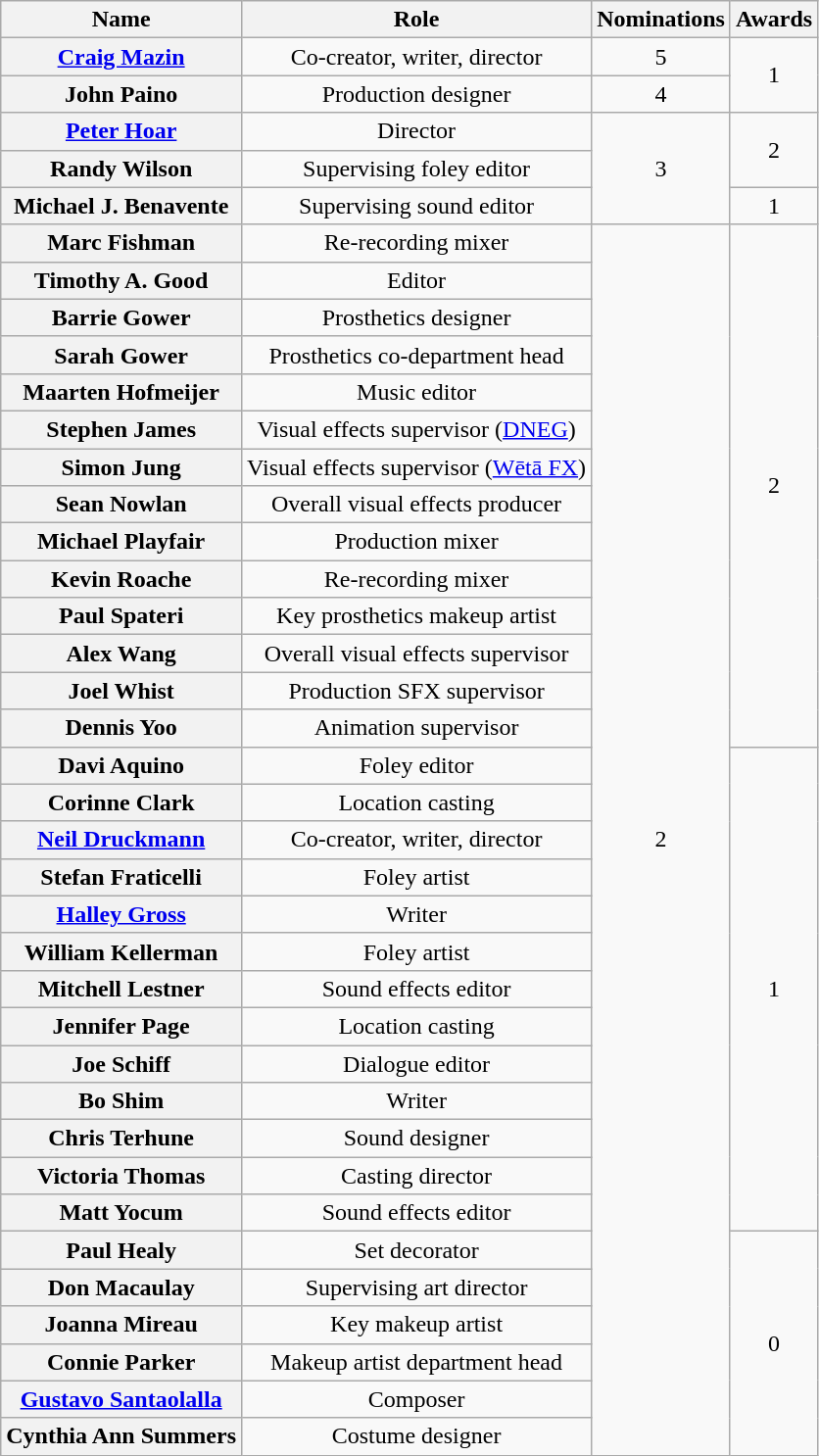<table class="wikitable sortable plainrowheaders" style="text-align:center;">
<tr>
<th scope="col">Name</th>
<th scope="col">Role</th>
<th scope="col">Nominations</th>
<th scope="col">Awards</th>
</tr>
<tr>
<th scope="row" data-sort-value="Mazin, Craig"><a href='#'>Craig Mazin</a></th>
<td>Co-creator, writer, director</td>
<td>5</td>
<td rowspan="2">1</td>
</tr>
<tr>
<th scope="row" data-sort-value="Paino, John">John Paino</th>
<td>Production designer</td>
<td>4</td>
</tr>
<tr>
<th scope="row" data-sort-value="Hoar, Peter"><a href='#'>Peter Hoar</a></th>
<td>Director</td>
<td rowspan="3">3</td>
<td rowspan="2">2</td>
</tr>
<tr>
<th scope="row" data-sort-value="Wilson, Randy">Randy Wilson</th>
<td>Supervising foley editor</td>
</tr>
<tr>
<th scope="row" data-sort-value="Benavente, Michael">Michael J. Benavente</th>
<td>Supervising sound editor</td>
<td>1</td>
</tr>
<tr>
<th scope="row" data-sort-value="Fishman, Marc">Marc Fishman</th>
<td>Re-recording mixer</td>
<td rowspan="33">2</td>
<td rowspan="14">2</td>
</tr>
<tr>
<th scope="row" data-sort-value="Good, Timothy">Timothy A. Good</th>
<td>Editor</td>
</tr>
<tr>
<th scope="row" data-sort-value="Gower, Barrie">Barrie Gower</th>
<td>Prosthetics designer</td>
</tr>
<tr>
<th scope="row" data-sort-value="Gower, Sarah">Sarah Gower</th>
<td>Prosthetics co-department head</td>
</tr>
<tr>
<th scope="row" data-sort-value="Hofmeijer, Maartne">Maarten Hofmeijer</th>
<td>Music editor</td>
</tr>
<tr>
<th scope="row" data-sort-value="James, Stephen">Stephen James</th>
<td>Visual effects supervisor (<a href='#'>DNEG</a>)</td>
</tr>
<tr>
<th scope="row" data-sort-value="Jung, Simon">Simon Jung</th>
<td>Visual effects supervisor (<a href='#'>Wētā FX</a>)</td>
</tr>
<tr>
<th scope="row" data-sort-value="Nowlan, Sean">Sean Nowlan</th>
<td>Overall visual effects producer</td>
</tr>
<tr>
<th scope="row" data-sort-value="Playfair, Michael">Michael Playfair</th>
<td>Production mixer</td>
</tr>
<tr>
<th scope="row" data-sort-value="Roache, Kevin">Kevin Roache</th>
<td>Re-recording mixer</td>
</tr>
<tr>
<th scope="row" data-sort-value="Spateri, Paul">Paul Spateri</th>
<td>Key prosthetics makeup artist</td>
</tr>
<tr>
<th scope="row" data-sort-value="Wang, Alex">Alex Wang</th>
<td>Overall visual effects supervisor</td>
</tr>
<tr>
<th scope="row" data-sort-value="Whist, Joel">Joel Whist</th>
<td>Production SFX supervisor</td>
</tr>
<tr>
<th scope="row" data-sort-value="Yoo, Dennis">Dennis Yoo</th>
<td>Animation supervisor</td>
</tr>
<tr>
<th scope="row" data-sort-value="Aquino, Davi">Davi Aquino</th>
<td>Foley editor</td>
<td rowspan="13">1</td>
</tr>
<tr>
<th scope="row" data-sort-value="Clark, Corinne">Corinne Clark</th>
<td>Location casting</td>
</tr>
<tr>
<th scope="row" data-sort-value="Druckmann, Neil"><a href='#'>Neil Druckmann</a></th>
<td>Co-creator, writer, director</td>
</tr>
<tr>
<th scope="row" data-sort-value="Fraticelli, Stefan">Stefan Fraticelli</th>
<td>Foley artist</td>
</tr>
<tr>
<th scope="row" data-sort-value="Gross, Halley"><a href='#'>Halley Gross</a></th>
<td>Writer</td>
</tr>
<tr>
<th scope="row" data-sort-value="Kellerman, William">William Kellerman</th>
<td>Foley artist</td>
</tr>
<tr>
<th scope="row" data-sort-value="Lestner, Mitchell">Mitchell Lestner</th>
<td>Sound effects editor</td>
</tr>
<tr>
<th scope="row" data-sort-value="Page, Jennifer">Jennifer Page</th>
<td>Location casting</td>
</tr>
<tr>
<th scope="row" data-sort-value="Schiff, Joe">Joe Schiff</th>
<td>Dialogue editor</td>
</tr>
<tr>
<th scope="row" data-sort-value="Shim, Bo">Bo Shim</th>
<td>Writer</td>
</tr>
<tr>
<th scope="row" data-sort-value="Terhune, Chris">Chris Terhune</th>
<td>Sound designer</td>
</tr>
<tr>
<th scope="row" data-sort-value="Thomas, Victoria">Victoria Thomas</th>
<td>Casting director</td>
</tr>
<tr>
<th scope="row" data-sort-value="Yocum, Matt">Matt Yocum</th>
<td>Sound effects editor</td>
</tr>
<tr>
<th scope="row" data-sort-value="Healy, Paul">Paul Healy</th>
<td>Set decorator</td>
<td rowspan="6">0</td>
</tr>
<tr>
<th scope="row" data-sort-value="Macaulay, Don">Don Macaulay</th>
<td>Supervising art director</td>
</tr>
<tr>
<th scope="row" data-sort-value="Mireau, Joanna">Joanna Mireau</th>
<td>Key makeup artist</td>
</tr>
<tr>
<th scope="row" data-sort-value="Parker, Connie">Connie Parker</th>
<td>Makeup artist department head</td>
</tr>
<tr>
<th scope="row" data-sort-value="Santaolalla, Gustavo"><a href='#'>Gustavo Santaolalla</a></th>
<td>Composer</td>
</tr>
<tr>
<th scope="row" data-sort-value="Summers, Cynthia Ann">Cynthia Ann Summers</th>
<td>Costume designer</td>
</tr>
</table>
